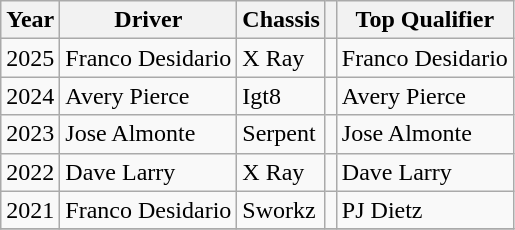<table class="wikitable">
<tr>
<th>Year</th>
<th>Driver</th>
<th>Chassis</th>
<th></th>
<th>Top Qualifier</th>
</tr>
<tr>
<td>2025</td>
<td> Franco Desidario</td>
<td>X Ray</td>
<td></td>
<td> Franco Desidario</td>
</tr>
<tr>
<td>2024</td>
<td> Avery Pierce</td>
<td>Igt8</td>
<td></td>
<td> Avery Pierce</td>
</tr>
<tr>
<td>2023</td>
<td> Jose Almonte</td>
<td>Serpent</td>
<td></td>
<td> Jose Almonte</td>
</tr>
<tr>
<td>2022</td>
<td> Dave Larry</td>
<td>X Ray</td>
<td></td>
<td> Dave Larry</td>
</tr>
<tr>
<td>2021</td>
<td> Franco Desidario</td>
<td>Sworkz</td>
<td></td>
<td> PJ Dietz</td>
</tr>
<tr>
</tr>
</table>
